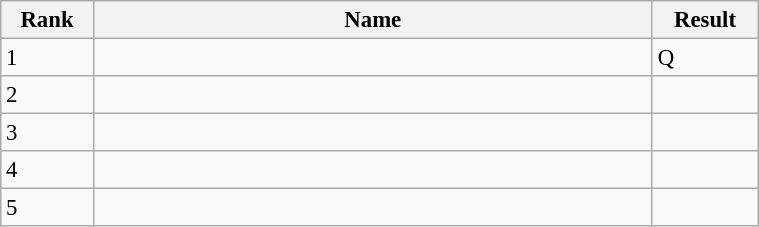<table class=wikitable style="font-size:95%" width="40%">
<tr>
<th width=20>Rank</th>
<th width=250>Name</th>
<th width=25>Result</th>
</tr>
<tr>
<td>1</td>
<td></td>
<td>Q</td>
</tr>
<tr>
<td>2</td>
<td></td>
<td></td>
</tr>
<tr>
<td>3</td>
<td></td>
<td></td>
</tr>
<tr>
<td>4</td>
<td></td>
<td></td>
</tr>
<tr>
<td>5</td>
<td></td>
<td></td>
</tr>
</table>
